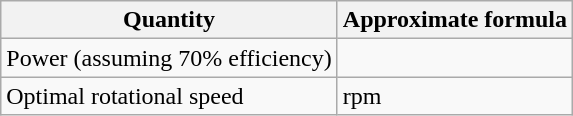<table class="wikitable">
<tr>
<th>Quantity</th>
<th>Approximate formula</th>
</tr>
<tr>
<td>Power (assuming 70% efficiency)</td>
<td></td>
</tr>
<tr>
<td>Optimal rotational speed</td>
<td> rpm</td>
</tr>
</table>
